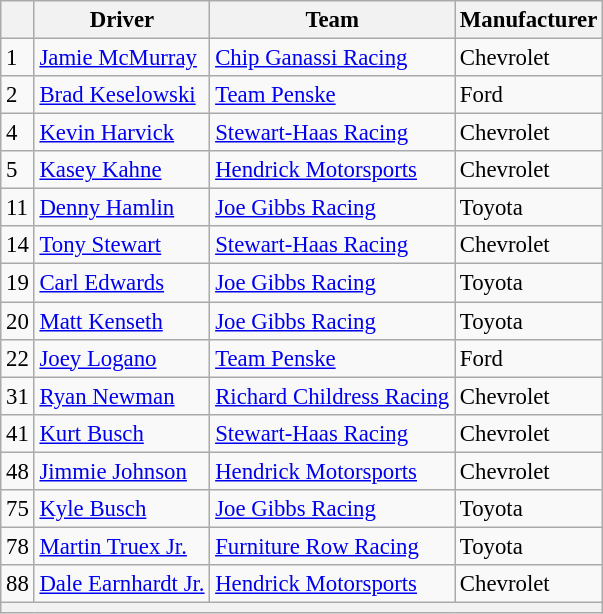<table class="wikitable" style="font-size:95%">
<tr>
<th></th>
<th>Driver</th>
<th>Team</th>
<th>Manufacturer</th>
</tr>
<tr>
<td>1</td>
<td><a href='#'>Jamie McMurray</a></td>
<td><a href='#'>Chip Ganassi Racing</a></td>
<td>Chevrolet</td>
</tr>
<tr>
<td>2</td>
<td><a href='#'>Brad Keselowski</a></td>
<td><a href='#'>Team Penske</a></td>
<td>Ford</td>
</tr>
<tr>
<td>4</td>
<td><a href='#'>Kevin Harvick</a></td>
<td><a href='#'>Stewart-Haas Racing</a></td>
<td>Chevrolet</td>
</tr>
<tr>
<td>5</td>
<td><a href='#'>Kasey Kahne</a></td>
<td><a href='#'>Hendrick Motorsports</a></td>
<td>Chevrolet</td>
</tr>
<tr>
<td>11</td>
<td><a href='#'>Denny Hamlin</a></td>
<td><a href='#'>Joe Gibbs Racing</a></td>
<td>Toyota</td>
</tr>
<tr>
<td>14</td>
<td><a href='#'>Tony Stewart</a></td>
<td><a href='#'>Stewart-Haas Racing</a></td>
<td>Chevrolet</td>
</tr>
<tr>
<td>19</td>
<td><a href='#'>Carl Edwards</a></td>
<td><a href='#'>Joe Gibbs Racing</a></td>
<td>Toyota</td>
</tr>
<tr>
<td>20</td>
<td><a href='#'>Matt Kenseth</a></td>
<td><a href='#'>Joe Gibbs Racing</a></td>
<td>Toyota</td>
</tr>
<tr>
<td>22</td>
<td><a href='#'>Joey Logano</a></td>
<td><a href='#'>Team Penske</a></td>
<td>Ford</td>
</tr>
<tr>
<td>31</td>
<td><a href='#'>Ryan Newman</a></td>
<td><a href='#'>Richard Childress Racing</a></td>
<td>Chevrolet</td>
</tr>
<tr>
<td>41</td>
<td><a href='#'>Kurt Busch</a></td>
<td><a href='#'>Stewart-Haas Racing</a></td>
<td>Chevrolet</td>
</tr>
<tr>
<td>48</td>
<td><a href='#'>Jimmie Johnson</a></td>
<td><a href='#'>Hendrick Motorsports</a></td>
<td>Chevrolet</td>
</tr>
<tr>
<td>75</td>
<td><a href='#'>Kyle Busch</a></td>
<td><a href='#'>Joe Gibbs Racing</a></td>
<td>Toyota</td>
</tr>
<tr>
<td>78</td>
<td><a href='#'>Martin Truex Jr.</a></td>
<td><a href='#'>Furniture Row Racing</a></td>
<td>Toyota</td>
</tr>
<tr>
<td>88</td>
<td><a href='#'>Dale Earnhardt Jr.</a></td>
<td><a href='#'>Hendrick Motorsports</a></td>
<td>Chevrolet</td>
</tr>
<tr>
<th colspan="4"></th>
</tr>
</table>
